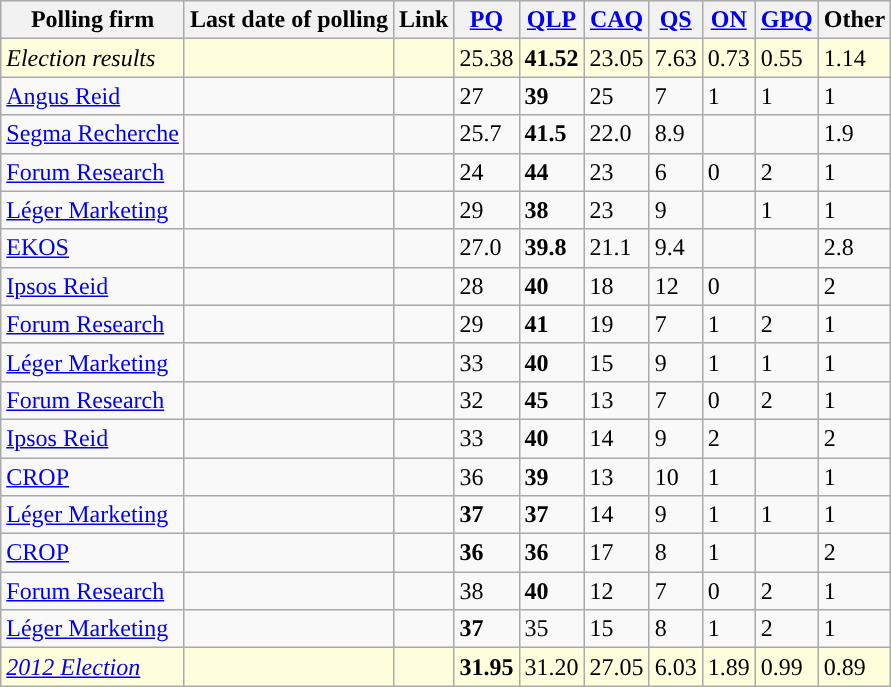<table class="wikitable sortable">
<tr style="background:#e9e9e9;">
<th>Polling firm</th>
<th>Last date of polling</th>
<th class="unsortable">Link</th>
<th style="background-color:"><a href='#'>PQ</a></th>
<th style="background-color:"><a href='#'>QLP</a></th>
<th style="background-color:"><a href='#'>CAQ</a></th>
<th style="background-color:"><a href='#'>QS</a></th>
<th style="background-color:"><a href='#'>ON</a></th>
<th style="background-color:"><a href='#'>GPQ</a></th>
<th style="background-color:">Other</th>
</tr>
<tr>
<td style="background:#ffd"><em>Election results</em></td>
<td style="background:#ffd"></td>
<td style="background:#ffd"></td>
<td style="background:#ffd">25.38</td>
<td style="background:#ffd"><strong>41.52</strong></td>
<td style="background:#ffd">23.05</td>
<td style="background:#ffd">7.63</td>
<td style="background:#ffd">0.73</td>
<td style="background:#ffd">0.55</td>
<td style="background:#ffd">1.14</td>
</tr>
<tr>
<td><a href='#'>Angus Reid</a></td>
<td></td>
<td></td>
<td>27</td>
<td><strong>39</strong></td>
<td>25</td>
<td>7</td>
<td>1</td>
<td>1</td>
<td>1</td>
</tr>
<tr>
<td><a href='#'>Segma Recherche</a></td>
<td></td>
<td></td>
<td>25.7</td>
<td><strong>41.5</strong></td>
<td>22.0</td>
<td>8.9</td>
<td></td>
<td></td>
<td>1.9</td>
</tr>
<tr>
<td><a href='#'>Forum Research</a></td>
<td></td>
<td></td>
<td>24</td>
<td><strong>44</strong></td>
<td>23</td>
<td>6</td>
<td>0</td>
<td>2</td>
<td>1</td>
</tr>
<tr>
<td><a href='#'>Léger Marketing</a></td>
<td></td>
<td></td>
<td>29</td>
<td><strong>38</strong></td>
<td>23</td>
<td>9</td>
<td></td>
<td>1</td>
<td>1</td>
</tr>
<tr>
<td><a href='#'>EKOS</a></td>
<td></td>
<td></td>
<td>27.0</td>
<td><strong>39.8</strong></td>
<td>21.1</td>
<td>9.4</td>
<td></td>
<td></td>
<td>2.8</td>
</tr>
<tr>
<td><a href='#'>Ipsos Reid</a></td>
<td></td>
<td></td>
<td>28</td>
<td><strong>40</strong></td>
<td>18</td>
<td>12</td>
<td>0</td>
<td></td>
<td>2</td>
</tr>
<tr>
<td><a href='#'>Forum Research</a></td>
<td></td>
<td></td>
<td>29</td>
<td><strong>41</strong></td>
<td>19</td>
<td>7</td>
<td>1</td>
<td>2</td>
<td>1</td>
</tr>
<tr>
<td><a href='#'>Léger Marketing</a></td>
<td></td>
<td></td>
<td>33</td>
<td><strong>40</strong></td>
<td>15</td>
<td>9</td>
<td>1</td>
<td>1</td>
<td>1</td>
</tr>
<tr>
<td><a href='#'>Forum Research</a></td>
<td></td>
<td></td>
<td>32</td>
<td><strong>45</strong></td>
<td>13</td>
<td>7</td>
<td>0</td>
<td>2</td>
<td>1</td>
</tr>
<tr>
<td><a href='#'>Ipsos Reid</a></td>
<td></td>
<td></td>
<td>33</td>
<td><strong>40</strong></td>
<td>14</td>
<td>9</td>
<td>2</td>
<td></td>
<td>2</td>
</tr>
<tr>
<td><a href='#'>CROP</a></td>
<td></td>
<td></td>
<td>36</td>
<td><strong>39</strong></td>
<td>13</td>
<td>10</td>
<td>1</td>
<td></td>
<td>1</td>
</tr>
<tr>
<td><a href='#'>Léger Marketing</a></td>
<td></td>
<td></td>
<td><strong>37</strong></td>
<td><strong>37</strong></td>
<td>14</td>
<td>9</td>
<td>1</td>
<td>1</td>
<td>1</td>
</tr>
<tr>
<td><a href='#'>CROP</a></td>
<td></td>
<td></td>
<td><strong>36</strong></td>
<td><strong>36</strong></td>
<td>17</td>
<td>8</td>
<td>1</td>
<td></td>
<td>2</td>
</tr>
<tr>
<td><a href='#'>Forum Research</a></td>
<td></td>
<td></td>
<td>38</td>
<td><strong>40</strong></td>
<td>12</td>
<td>7</td>
<td>0</td>
<td>2</td>
<td>1</td>
</tr>
<tr>
<td><a href='#'>Léger Marketing</a></td>
<td></td>
<td></td>
<td><strong>37</strong></td>
<td>35</td>
<td>15</td>
<td>8</td>
<td>1</td>
<td>2</td>
<td>1</td>
</tr>
<tr>
<td style="background:#ffd"><em><a href='#'>2012 Election</a></em></td>
<td style="background:#ffd"></td>
<td style="background:#ffd"></td>
<td style="background:#ffd"><strong>31.95</strong></td>
<td style="background:#ffd">31.20</td>
<td style="background:#ffd">27.05</td>
<td style="background:#ffd">6.03</td>
<td style="background:#ffd">1.89</td>
<td style="background:#ffd">0.99</td>
<td style="background:#ffd">0.89</td>
</tr>
</table>
